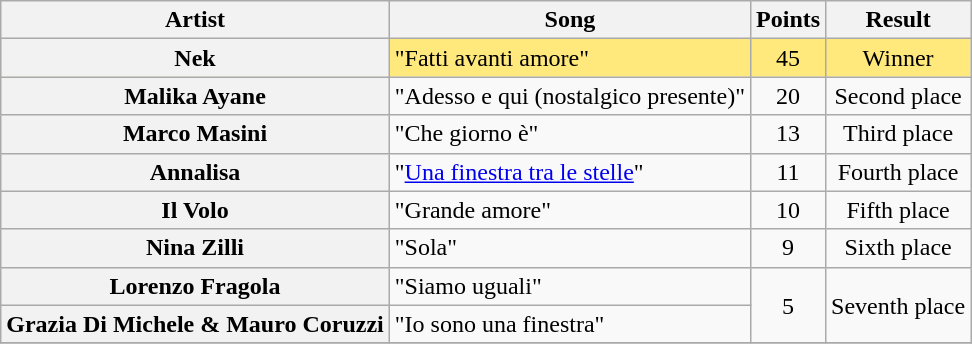<table class="wikitable plainrowheaders" style="text-align:center;">
<tr>
<th scope="col">Artist</th>
<th scope="col">Song</th>
<th scope="col">Points</th>
<th scope="col">Result</th>
</tr>
<tr style="background:#ffe87c;">
<th scope="row">Nek</th>
<td style="text-align:left;">"Fatti avanti amore"</td>
<td>45</td>
<td>Winner</td>
</tr>
<tr>
<th scope="row">Malika Ayane</th>
<td style="text-align:left;">"Adesso e qui (nostalgico presente)"</td>
<td>20</td>
<td>Second place</td>
</tr>
<tr>
<th scope="row">Marco Masini</th>
<td style="text-align:left;">"Che giorno è"</td>
<td>13</td>
<td>Third place</td>
</tr>
<tr>
<th scope="row">Annalisa</th>
<td style="text-align:left;">"<a href='#'>Una finestra tra le stelle</a>"</td>
<td>11</td>
<td>Fourth place</td>
</tr>
<tr>
<th scope="row">Il Volo</th>
<td style="text-align:left;">"Grande amore"</td>
<td>10</td>
<td>Fifth place</td>
</tr>
<tr>
<th scope="row">Nina Zilli</th>
<td style="text-align:left;">"Sola"</td>
<td>9</td>
<td>Sixth place</td>
</tr>
<tr>
<th scope="row">Lorenzo Fragola</th>
<td style="text-align:left;">"Siamo uguali"</td>
<td rowspan="2">5</td>
<td rowspan="2">Seventh place</td>
</tr>
<tr>
<th scope="row">Grazia Di Michele & Mauro Coruzzi</th>
<td style="text-align:left;">"Io sono una finestra"</td>
</tr>
<tr>
</tr>
</table>
